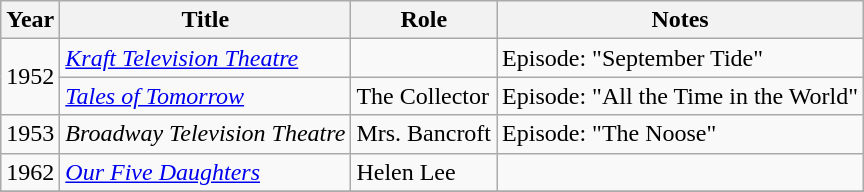<table class="wikitable">
<tr>
<th>Year</th>
<th>Title</th>
<th>Role</th>
<th>Notes</th>
</tr>
<tr>
<td rowspan=2>1952</td>
<td><em><a href='#'>Kraft Television Theatre</a></em></td>
<td></td>
<td>Episode: "September Tide"</td>
</tr>
<tr>
<td><em><a href='#'>Tales of Tomorrow</a></em></td>
<td>The Collector</td>
<td>Episode: "All the Time in the World"</td>
</tr>
<tr>
<td>1953</td>
<td><em>Broadway Television Theatre</em></td>
<td>Mrs. Bancroft</td>
<td>Episode: "The Noose"</td>
</tr>
<tr>
<td>1962</td>
<td><em><a href='#'>Our Five Daughters</a></em></td>
<td>Helen Lee</td>
<td></td>
</tr>
<tr>
</tr>
</table>
